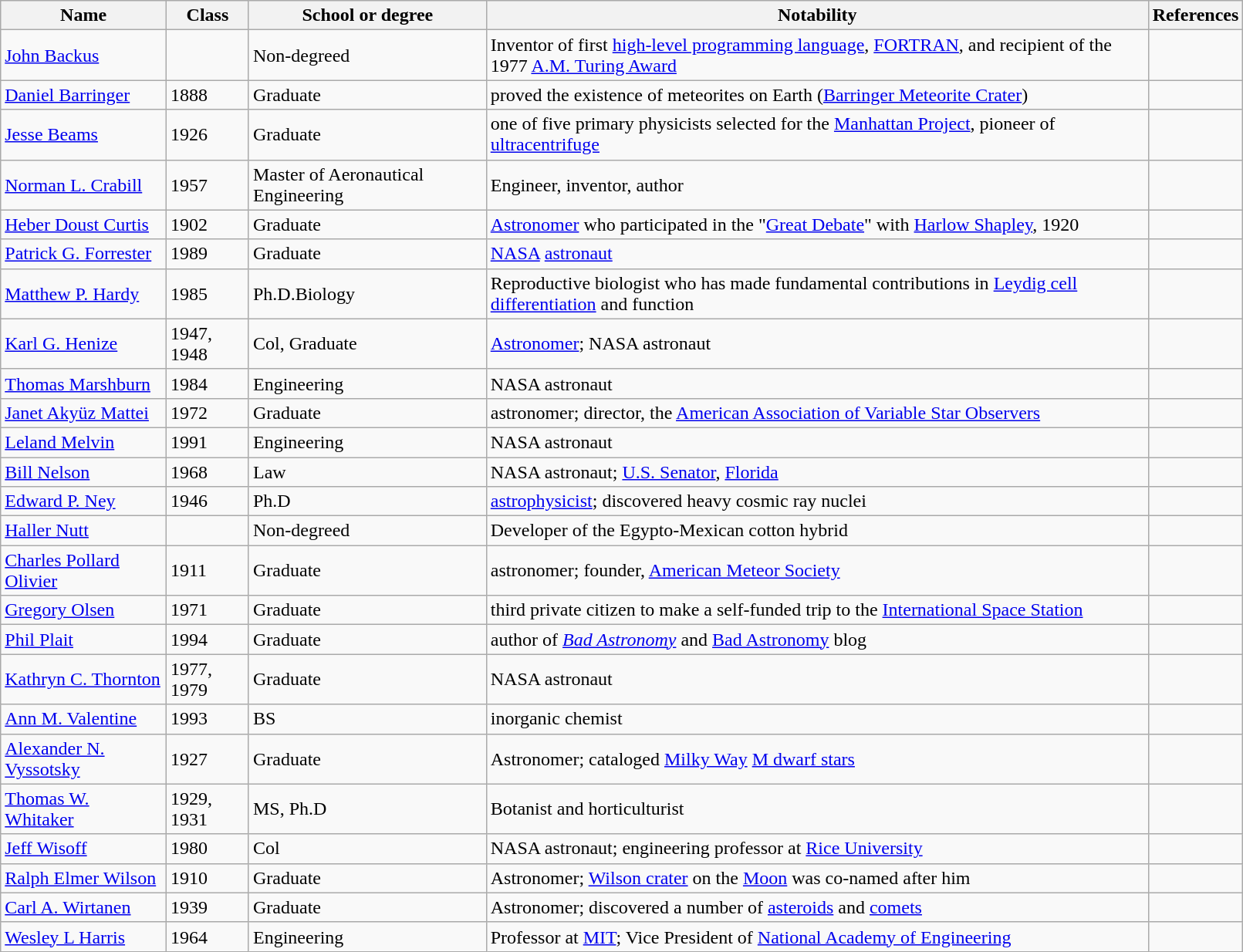<table class="wikitable sortable" style="width:85%;">
<tr>
<th>Name</th>
<th>Class</th>
<th>School or degree</th>
<th>Notability</th>
<th>References</th>
</tr>
<tr>
<td><a href='#'>John Backus</a></td>
<td></td>
<td>Non-degreed</td>
<td>Inventor of first <a href='#'>high-level programming language</a>, <a href='#'>FORTRAN</a>, and recipient of the 1977 <a href='#'>A.M. Turing Award</a></td>
<td></td>
</tr>
<tr>
<td><a href='#'>Daniel Barringer</a></td>
<td>1888</td>
<td>Graduate</td>
<td>proved the existence of meteorites on Earth (<a href='#'>Barringer Meteorite Crater</a>)</td>
<td></td>
</tr>
<tr>
<td><a href='#'>Jesse Beams</a></td>
<td>1926</td>
<td>Graduate</td>
<td>one of five primary physicists selected for the <a href='#'>Manhattan Project</a>, pioneer of <a href='#'>ultracentrifuge</a></td>
<td></td>
</tr>
<tr>
<td><a href='#'>Norman L. Crabill</a></td>
<td>1957</td>
<td>Master of Aeronautical Engineering</td>
<td>Engineer, inventor, author</td>
<td></td>
</tr>
<tr>
<td><a href='#'>Heber Doust Curtis</a></td>
<td>1902</td>
<td>Graduate</td>
<td><a href='#'>Astronomer</a> who participated in the "<a href='#'>Great Debate</a>" with <a href='#'>Harlow Shapley</a>, 1920</td>
<td></td>
</tr>
<tr>
<td><a href='#'>Patrick G. Forrester</a></td>
<td>1989</td>
<td>Graduate</td>
<td><a href='#'>NASA</a> <a href='#'>astronaut</a></td>
<td></td>
</tr>
<tr>
<td><a href='#'>Matthew P. Hardy</a></td>
<td>1985</td>
<td>Ph.D.Biology</td>
<td>Reproductive biologist who has made fundamental contributions in <a href='#'>Leydig cell</a> <a href='#'>differentiation</a> and function</td>
<td></td>
</tr>
<tr>
<td><a href='#'>Karl G. Henize</a></td>
<td>1947, 1948</td>
<td>Col, Graduate</td>
<td><a href='#'>Astronomer</a>; NASA astronaut</td>
<td></td>
</tr>
<tr>
<td><a href='#'>Thomas Marshburn</a></td>
<td>1984</td>
<td>Engineering</td>
<td>NASA astronaut</td>
<td></td>
</tr>
<tr>
<td><a href='#'>Janet Akyüz Mattei</a></td>
<td>1972</td>
<td>Graduate</td>
<td>astronomer; director, the <a href='#'>American Association of Variable Star Observers</a></td>
<td></td>
</tr>
<tr>
<td><a href='#'>Leland Melvin</a></td>
<td>1991</td>
<td>Engineering</td>
<td>NASA astronaut</td>
<td></td>
</tr>
<tr>
<td><a href='#'>Bill Nelson</a></td>
<td>1968</td>
<td>Law</td>
<td>NASA astronaut; <a href='#'>U.S. Senator</a>, <a href='#'>Florida</a></td>
<td></td>
</tr>
<tr>
<td><a href='#'>Edward P. Ney</a></td>
<td>1946</td>
<td>Ph.D</td>
<td><a href='#'>astrophysicist</a>; discovered heavy cosmic ray nuclei</td>
<td></td>
</tr>
<tr>
<td><a href='#'>Haller Nutt</a></td>
<td></td>
<td>Non-degreed</td>
<td>Developer of the Egypto-Mexican cotton hybrid</td>
<td></td>
</tr>
<tr>
<td><a href='#'>Charles Pollard Olivier</a></td>
<td>1911</td>
<td>Graduate</td>
<td>astronomer; founder, <a href='#'>American Meteor Society</a></td>
<td></td>
</tr>
<tr>
<td><a href='#'>Gregory Olsen</a></td>
<td>1971</td>
<td>Graduate</td>
<td>third private citizen to make a self-funded trip to the <a href='#'>International Space Station</a></td>
<td></td>
</tr>
<tr>
<td><a href='#'>Phil Plait</a></td>
<td>1994</td>
<td>Graduate</td>
<td>author of <em><a href='#'>Bad Astronomy</a></em> and <a href='#'>Bad Astronomy</a> blog</td>
<td></td>
</tr>
<tr>
<td><a href='#'>Kathryn C. Thornton</a></td>
<td>1977, 1979</td>
<td>Graduate</td>
<td>NASA astronaut</td>
<td></td>
</tr>
<tr>
<td><a href='#'>Ann M. Valentine</a></td>
<td>1993</td>
<td>BS</td>
<td>inorganic chemist</td>
<td></td>
</tr>
<tr>
<td><a href='#'>Alexander N. Vyssotsky</a></td>
<td>1927</td>
<td>Graduate</td>
<td>Astronomer; cataloged <a href='#'>Milky Way</a> <a href='#'>M dwarf stars</a></td>
<td></td>
</tr>
<tr>
<td><a href='#'>Thomas W. Whitaker</a></td>
<td>1929, 1931</td>
<td>MS, Ph.D</td>
<td>Botanist and horticulturist</td>
<td></td>
</tr>
<tr>
<td><a href='#'>Jeff Wisoff</a></td>
<td>1980</td>
<td>Col</td>
<td>NASA astronaut; engineering professor at <a href='#'>Rice University</a></td>
<td></td>
</tr>
<tr>
<td><a href='#'>Ralph Elmer Wilson</a></td>
<td>1910</td>
<td>Graduate</td>
<td>Astronomer; <a href='#'>Wilson crater</a> on the <a href='#'>Moon</a> was co-named after him</td>
<td></td>
</tr>
<tr>
<td><a href='#'>Carl A. Wirtanen</a></td>
<td>1939</td>
<td>Graduate</td>
<td>Astronomer; discovered a number of <a href='#'>asteroids</a> and <a href='#'>comets</a></td>
<td></td>
</tr>
<tr>
<td><a href='#'>Wesley L Harris</a></td>
<td>1964</td>
<td>Engineering</td>
<td>Professor at <a href='#'>MIT</a>; Vice President of <a href='#'>National Academy of Engineering</a></td>
<td></td>
</tr>
</table>
